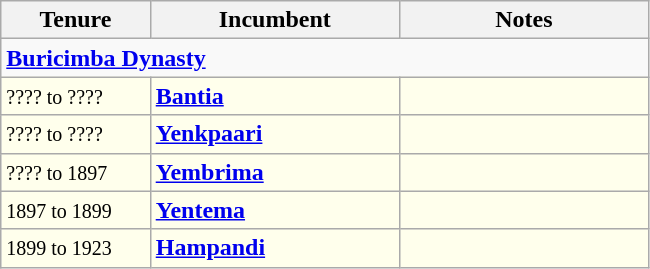<table class="wikitable">
<tr align=left>
<th width="18%">Tenure</th>
<th width="30%">Incumbent</th>
<th width="30%">Notes</th>
</tr>
<tr>
<td colspan="3"><strong><a href='#'>Buricimba Dynasty</a></strong></td>
</tr>
<tr valign=top bgcolor="#ffffec">
<td><small>???? to ????</small></td>
<td><strong><a href='#'>Bantia</a></strong></td>
<td></td>
</tr>
<tr valign=top bgcolor="#ffffec">
<td><small>???? to ????</small></td>
<td><strong><a href='#'>Yenkpaari</a></strong></td>
<td></td>
</tr>
<tr valign=top bgcolor="#ffffec">
<td><small>???? to 1897</small></td>
<td><strong><a href='#'>Yembrima</a></strong></td>
<td></td>
</tr>
<tr valign=top bgcolor="#ffffec">
<td><small>1897 to 1899</small></td>
<td><strong><a href='#'>Yentema</a></strong></td>
<td></td>
</tr>
<tr valign=top bgcolor="#ffffec">
<td><small>1899 to 1923</small></td>
<td><strong><a href='#'>Hampandi</a></strong></td>
<td></td>
</tr>
</table>
